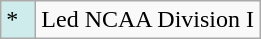<table class="wikitable">
<tr>
<td style="background:#CFECEC; width:1em">*</td>
<td>Led NCAA Division I</td>
</tr>
</table>
